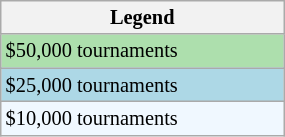<table class="wikitable" style="font-size:85%;" width=15%>
<tr>
<th>Legend</th>
</tr>
<tr bgcolor="#ADDFAD">
<td>$50,000 tournaments</td>
</tr>
<tr bgcolor="lightblue">
<td>$25,000 tournaments</td>
</tr>
<tr style="background:#f0f8ff;">
<td>$10,000 tournaments</td>
</tr>
</table>
